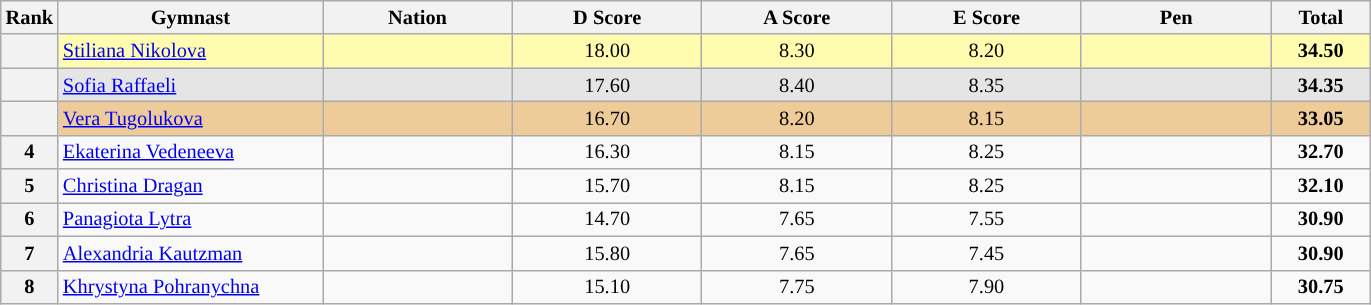<table class="wikitable sortable" style="text-align:center; font-size:85%">
<tr>
<th scope="col" style="width:20px;">Rank</th>
<th ! scope="col" style="width:170px;">Gymnast</th>
<th ! scope="col" style="width:120px;">Nation</th>
<th ! scope="col" style="width:120px;">D Score</th>
<th ! scope="col" style="width:120px;">A Score</th>
<th ! scope="col" style="width:120px;">E Score</th>
<th ! scope="col" style="width:120px;">Pen</th>
<th scope="col" style="width:60px;" !>Total</th>
</tr>
<tr bgcolor=fffcaf>
<th scope=row></th>
<td align=left><a href='#'>Stiliana Nikolova</a></td>
<td style="text-align:left;"></td>
<td>18.00</td>
<td>8.30</td>
<td>8.20</td>
<td></td>
<td><strong>34.50</strong></td>
</tr>
<tr bgcolor=e5e5e5>
<th scope=row></th>
<td align=left><a href='#'>Sofia Raffaeli</a></td>
<td style="text-align:left;"></td>
<td>17.60</td>
<td>8.40</td>
<td>8.35</td>
<td></td>
<td><strong>34.35</strong></td>
</tr>
<tr bgcolor=eecc99>
<th scope=row></th>
<td align=left><a href='#'>Vera Tugolukova</a></td>
<td style="text-align:left;"></td>
<td>16.70</td>
<td>8.20</td>
<td>8.15</td>
<td></td>
<td><strong>33.05</strong></td>
</tr>
<tr>
<th scope=row>4</th>
<td align=left><a href='#'>Ekaterina Vedeneeva</a></td>
<td style="text-align:left;"></td>
<td>16.30</td>
<td>8.15</td>
<td>8.25</td>
<td></td>
<td><strong>32.70</strong></td>
</tr>
<tr>
<th scope=row>5</th>
<td align=left><a href='#'>Christina Dragan</a></td>
<td style="text-align:left;"></td>
<td>15.70</td>
<td>8.15</td>
<td>8.25</td>
<td></td>
<td><strong>32.10</strong></td>
</tr>
<tr>
<th scope=row>6</th>
<td align=left><a href='#'>Panagiota Lytra</a></td>
<td style="text-align:left;"></td>
<td>14.70</td>
<td>7.65</td>
<td>7.55</td>
<td></td>
<td><strong>30.90</strong></td>
</tr>
<tr>
<th scope=row>7</th>
<td align=left><a href='#'>Alexandria Kautzman</a></td>
<td style="text-align:left;"></td>
<td>15.80</td>
<td>7.65</td>
<td>7.45</td>
<td></td>
<td><strong>30.90</strong></td>
</tr>
<tr>
<th scope=row>8</th>
<td align=left><a href='#'>Khrystyna Pohranychna</a></td>
<td style="text-align:left;"></td>
<td>15.10</td>
<td>7.75</td>
<td>7.90</td>
<td></td>
<td><strong>30.75</strong></td>
</tr>
</table>
